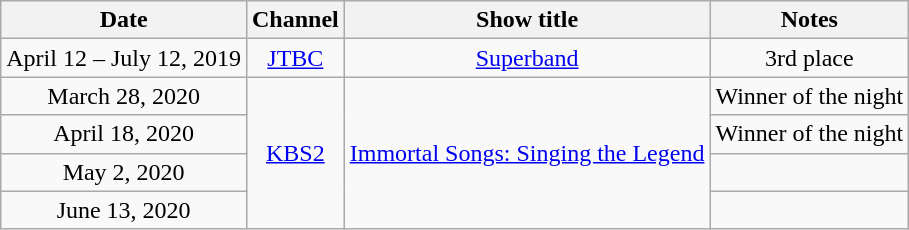<table class=wikitable style=text-align:center>
<tr style=>
<th>Date</th>
<th>Channel</th>
<th>Show title</th>
<th>Notes</th>
</tr>
<tr>
<td>April 12 – July 12, 2019</td>
<td><a href='#'>JTBC</a></td>
<td><a href='#'>Superband</a></td>
<td>3rd place</td>
</tr>
<tr>
<td>March 28, 2020</td>
<td rowspan=4><a href='#'>KBS2</a></td>
<td rowspan=4><a href='#'>Immortal Songs: Singing the Legend</a></td>
<td>Winner of the night</td>
</tr>
<tr>
<td>April 18, 2020</td>
<td>Winner of the night</td>
</tr>
<tr>
<td>May 2, 2020</td>
<td></td>
</tr>
<tr>
<td>June 13, 2020</td>
<td></td>
</tr>
</table>
